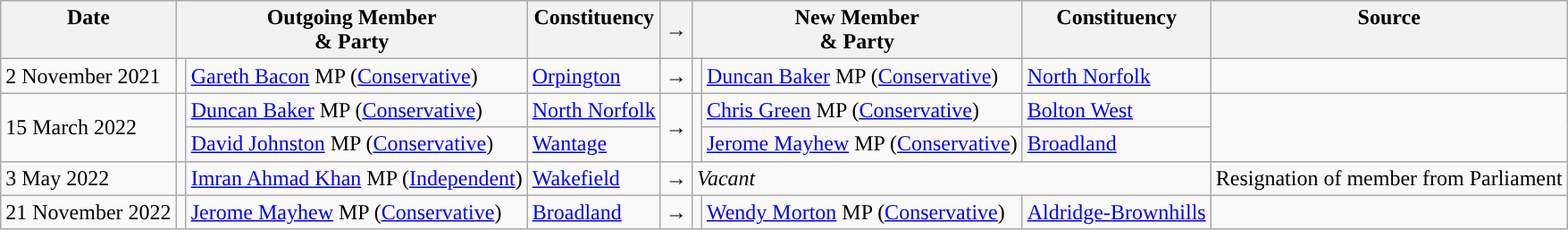<table class="wikitable">
<tr>
<th valign="top">Date</th>
<th colspan="2" valign="top">Outgoing Member<br>& Party</th>
<th valign="top">Constituency</th>
<th>→</th>
<th colspan="2" valign="top">New Member<br>& Party</th>
<th valign="top">Constituency</th>
<th valign="top">Source</th>
</tr>
<tr>
<td nowrap>2 November 2021</td>
<td style="color:inherit;background:"></td>
<td><a href='#'>Gareth Bacon</a> MP (<a href='#'>Conservative</a>)</td>
<td><a href='#'>Orpington</a></td>
<td>→</td>
<td style="color:inherit;background:"></td>
<td><a href='#'>Duncan Baker</a> MP (<a href='#'>Conservative</a>)</td>
<td><a href='#'>North Norfolk</a></td>
<td></td>
</tr>
<tr>
<td nowrap rowspan=2>15 March 2022</td>
<td rowspan=2 style="color:inherit;background:"></td>
<td><a href='#'>Duncan Baker</a> MP (<a href='#'>Conservative</a>)</td>
<td><a href='#'>North Norfolk</a></td>
<td rowspan=2>→</td>
<td rowspan=2 style="color:inherit;background:"></td>
<td><a href='#'>Chris Green</a> MP (<a href='#'>Conservative</a>)</td>
<td><a href='#'>Bolton West</a></td>
<td rowspan=2></td>
</tr>
<tr>
<td><a href='#'>David Johnston</a> MP (<a href='#'>Conservative</a>)</td>
<td><a href='#'>Wantage</a></td>
<td><a href='#'>Jerome Mayhew</a> MP (<a href='#'>Conservative</a>)</td>
<td><a href='#'>Broadland</a></td>
</tr>
<tr>
<td nowrap>3 May 2022</td>
<td style="color:inherit;background:"></td>
<td><a href='#'>Imran Ahmad Khan</a> MP (<a href='#'>Independent</a>)</td>
<td><a href='#'>Wakefield</a></td>
<td>→</td>
<td colspan=3><em>Vacant</em></td>
<td>Resignation of member from Parliament</td>
</tr>
<tr>
<td nowrap>21 November 2022</td>
<td style="color:inherit;background:"></td>
<td><a href='#'>Jerome Mayhew</a> MP (<a href='#'>Conservative</a>)</td>
<td><a href='#'>Broadland</a></td>
<td>→</td>
<td style="color:inherit;background:"></td>
<td><a href='#'>Wendy Morton</a> MP (<a href='#'>Conservative</a>)</td>
<td><a href='#'>Aldridge-Brownhills</a></td>
<td></td>
</tr>
</table>
